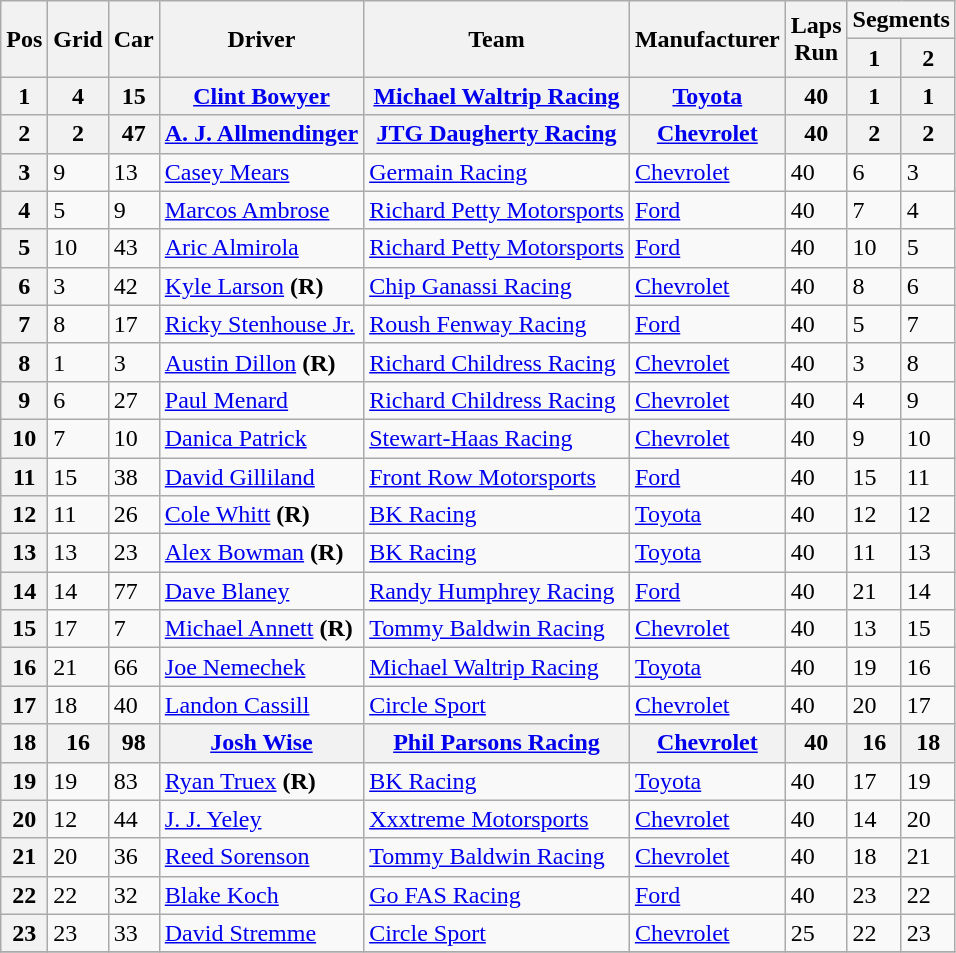<table class="wikitable">
<tr>
<th rowspan="2">Pos</th>
<th rowspan=2>Grid</th>
<th rowspan=2>Car</th>
<th rowspan=2>Driver</th>
<th rowspan=2>Team</th>
<th rowspan=2>Manufacturer</th>
<th rowspan=2>Laps<br>Run</th>
<th colspan=2>Segments</th>
</tr>
<tr>
<th>1</th>
<th>2</th>
</tr>
<tr>
<th>1</th>
<th>4</th>
<th>15</th>
<th><a href='#'>Clint Bowyer</a></th>
<th><a href='#'>Michael Waltrip Racing</a></th>
<th><a href='#'>Toyota</a></th>
<th>40</th>
<th>1</th>
<th>1</th>
</tr>
<tr>
<th>2</th>
<th>2</th>
<th>47</th>
<th><a href='#'>A. J. Allmendinger</a></th>
<th><a href='#'>JTG Daugherty Racing</a></th>
<th><a href='#'>Chevrolet</a></th>
<th>40</th>
<th>2</th>
<th>2</th>
</tr>
<tr>
<th>3</th>
<td>9</td>
<td>13</td>
<td><a href='#'>Casey Mears</a></td>
<td><a href='#'>Germain Racing</a></td>
<td><a href='#'>Chevrolet</a></td>
<td>40</td>
<td>6</td>
<td>3</td>
</tr>
<tr>
<th>4</th>
<td>5</td>
<td>9</td>
<td><a href='#'>Marcos Ambrose</a></td>
<td><a href='#'>Richard Petty Motorsports</a></td>
<td><a href='#'>Ford</a></td>
<td>40</td>
<td>7</td>
<td>4</td>
</tr>
<tr>
<th>5</th>
<td>10</td>
<td>43</td>
<td><a href='#'>Aric Almirola</a></td>
<td><a href='#'>Richard Petty Motorsports</a></td>
<td><a href='#'>Ford</a></td>
<td>40</td>
<td>10</td>
<td>5</td>
</tr>
<tr>
<th>6</th>
<td>3</td>
<td>42</td>
<td><a href='#'>Kyle Larson</a> <strong>(R)</strong></td>
<td><a href='#'>Chip Ganassi Racing</a></td>
<td><a href='#'>Chevrolet</a></td>
<td>40</td>
<td>8</td>
<td>6</td>
</tr>
<tr>
<th>7</th>
<td>8</td>
<td>17</td>
<td><a href='#'>Ricky Stenhouse Jr.</a></td>
<td><a href='#'>Roush Fenway Racing</a></td>
<td><a href='#'>Ford</a></td>
<td>40</td>
<td>5</td>
<td>7</td>
</tr>
<tr>
<th>8</th>
<td>1</td>
<td>3</td>
<td><a href='#'>Austin Dillon</a> <strong>(R)</strong></td>
<td><a href='#'>Richard Childress Racing</a></td>
<td><a href='#'>Chevrolet</a></td>
<td>40</td>
<td>3</td>
<td>8</td>
</tr>
<tr>
<th>9</th>
<td>6</td>
<td>27</td>
<td><a href='#'>Paul Menard</a></td>
<td><a href='#'>Richard Childress Racing</a></td>
<td><a href='#'>Chevrolet</a></td>
<td>40</td>
<td>4</td>
<td>9</td>
</tr>
<tr>
<th>10</th>
<td>7</td>
<td>10</td>
<td><a href='#'>Danica Patrick</a></td>
<td><a href='#'>Stewart-Haas Racing</a></td>
<td><a href='#'>Chevrolet</a></td>
<td>40</td>
<td>9</td>
<td>10</td>
</tr>
<tr>
<th>11</th>
<td>15</td>
<td>38</td>
<td><a href='#'>David Gilliland</a></td>
<td><a href='#'>Front Row Motorsports</a></td>
<td><a href='#'>Ford</a></td>
<td>40</td>
<td>15</td>
<td>11</td>
</tr>
<tr>
<th>12</th>
<td>11</td>
<td>26</td>
<td><a href='#'>Cole Whitt</a> <strong>(R)</strong></td>
<td><a href='#'>BK Racing</a></td>
<td><a href='#'>Toyota</a></td>
<td>40</td>
<td>12</td>
<td>12</td>
</tr>
<tr>
<th>13</th>
<td>13</td>
<td>23</td>
<td><a href='#'>Alex Bowman</a> <strong>(R)</strong></td>
<td><a href='#'>BK Racing</a></td>
<td><a href='#'>Toyota</a></td>
<td>40</td>
<td>11</td>
<td>13</td>
</tr>
<tr>
<th>14</th>
<td>14</td>
<td>77</td>
<td><a href='#'>Dave Blaney</a></td>
<td><a href='#'>Randy Humphrey Racing</a></td>
<td><a href='#'>Ford</a></td>
<td>40</td>
<td>21</td>
<td>14</td>
</tr>
<tr>
<th>15</th>
<td>17</td>
<td>7</td>
<td><a href='#'>Michael Annett</a> <strong>(R)</strong></td>
<td><a href='#'>Tommy Baldwin Racing</a></td>
<td><a href='#'>Chevrolet</a></td>
<td>40</td>
<td>13</td>
<td>15</td>
</tr>
<tr>
<th>16</th>
<td>21</td>
<td>66</td>
<td><a href='#'>Joe Nemechek</a></td>
<td><a href='#'>Michael Waltrip Racing</a></td>
<td><a href='#'>Toyota</a></td>
<td>40</td>
<td>19</td>
<td>16</td>
</tr>
<tr>
<th>17</th>
<td>18</td>
<td>40</td>
<td><a href='#'>Landon Cassill</a></td>
<td><a href='#'>Circle Sport</a></td>
<td><a href='#'>Chevrolet</a></td>
<td>40</td>
<td>20</td>
<td>17</td>
</tr>
<tr>
<th>18</th>
<th>16</th>
<th>98</th>
<th><a href='#'>Josh Wise</a></th>
<th><a href='#'>Phil Parsons Racing</a></th>
<th><a href='#'>Chevrolet</a></th>
<th>40</th>
<th>16</th>
<th>18</th>
</tr>
<tr>
<th>19</th>
<td>19</td>
<td>83</td>
<td><a href='#'>Ryan Truex</a> <strong>(R)</strong></td>
<td><a href='#'>BK Racing</a></td>
<td><a href='#'>Toyota</a></td>
<td>40</td>
<td>17</td>
<td>19</td>
</tr>
<tr>
<th>20</th>
<td>12</td>
<td>44</td>
<td><a href='#'>J. J. Yeley</a></td>
<td><a href='#'>Xxxtreme Motorsports</a></td>
<td><a href='#'>Chevrolet</a></td>
<td>40</td>
<td>14</td>
<td>20</td>
</tr>
<tr>
<th>21</th>
<td>20</td>
<td>36</td>
<td><a href='#'>Reed Sorenson</a></td>
<td><a href='#'>Tommy Baldwin Racing</a></td>
<td><a href='#'>Chevrolet</a></td>
<td>40</td>
<td>18</td>
<td>21</td>
</tr>
<tr>
<th>22</th>
<td>22</td>
<td>32</td>
<td><a href='#'>Blake Koch</a></td>
<td><a href='#'>Go FAS Racing</a></td>
<td><a href='#'>Ford</a></td>
<td>40</td>
<td>23</td>
<td>22</td>
</tr>
<tr>
<th>23</th>
<td>23</td>
<td>33</td>
<td><a href='#'>David Stremme</a></td>
<td><a href='#'>Circle Sport</a></td>
<td><a href='#'>Chevrolet</a></td>
<td>25</td>
<td>22</td>
<td>23</td>
</tr>
<tr>
</tr>
</table>
